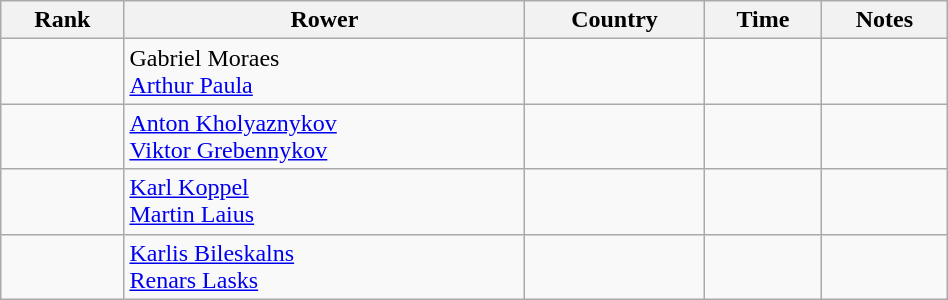<table class="wikitable" width=50%>
<tr>
<th>Rank</th>
<th>Rower</th>
<th>Country</th>
<th>Time</th>
<th>Notes</th>
</tr>
<tr>
<td></td>
<td>Gabriel Moraes<br><a href='#'>Arthur Paula</a></td>
<td></td>
<td></td>
<td></td>
</tr>
<tr>
<td></td>
<td><a href='#'>Anton Kholyaznykov</a><br><a href='#'>Viktor Grebennykov</a></td>
<td></td>
<td></td>
<td></td>
</tr>
<tr>
<td></td>
<td><a href='#'>Karl Koppel</a><br><a href='#'>Martin Laius</a></td>
<td></td>
<td></td>
<td></td>
</tr>
<tr>
<td></td>
<td><a href='#'>Karlis Bileskalns</a><br><a href='#'>Renars Lasks</a></td>
<td></td>
<td></td>
<td></td>
</tr>
</table>
